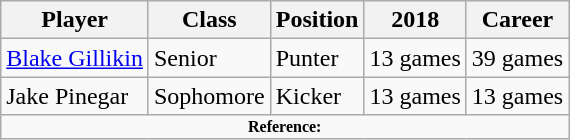<table class="wikitable" border="1">
<tr>
<th>Player</th>
<th>Class</th>
<th>Position</th>
<th>2018</th>
<th>Career</th>
</tr>
<tr>
<td><a href='#'>Blake Gillikin</a></td>
<td>Senior</td>
<td>Punter</td>
<td>13 games</td>
<td>39 games</td>
</tr>
<tr>
<td>Jake Pinegar</td>
<td>Sophomore</td>
<td>Kicker</td>
<td>13 games</td>
<td>13 games</td>
</tr>
<tr>
<td colspan="5"  style="font-size:8pt; text-align:center;"><strong>Reference:</strong></td>
</tr>
</table>
